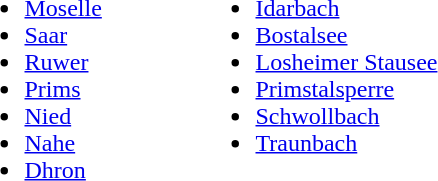<table>
<tr>
<td width="150" valign="top"><br><ul><li><a href='#'>Moselle</a></li><li><a href='#'>Saar</a></li><li><a href='#'>Ruwer</a></li><li><a href='#'>Prims</a></li><li><a href='#'>Nied</a></li><li><a href='#'>Nahe</a></li><li><a href='#'>Dhron</a></li></ul></td>
<td valign="top"><br><ul><li><a href='#'>Idarbach</a></li><li><a href='#'>Bostalsee</a></li><li><a href='#'>Losheimer Stausee</a></li><li><a href='#'>Primstalsperre</a></li><li><a href='#'>Schwollbach</a></li><li><a href='#'>Traunbach</a></li></ul></td>
</tr>
</table>
